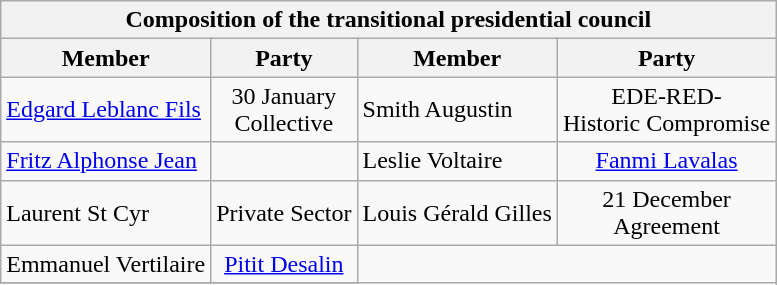<table class=wikitable style=text-align:center>
<tr>
<th colspan=4>Composition of the transitional presidential council</th>
</tr>
<tr>
<th>Member</th>
<th>Party</th>
<th>Member</th>
<th>Party</th>
</tr>
<tr>
<td align=left><a href='#'>Edgard Leblanc Fils</a></td>
<td>30 January<br>Collective</td>
<td align=left>Smith Augustin</td>
<td>EDE-RED-<br>Historic Compromise </td>
</tr>
<tr>
<td align=left><a href='#'>Fritz Alphonse Jean</a></td>
<td></td>
<td align=left>Leslie Voltaire</td>
<td><a href='#'>Fanmi Lavalas</a></td>
</tr>
<tr>
<td align=left>Laurent St Cyr</td>
<td>Private Sector</td>
<td align=left>Louis Gérald Gilles</td>
<td>21 December<br>Agreement</td>
</tr>
<tr>
<td align=left>Emmanuel Vertilaire</td>
<td><a href='#'>Pitit Desalin</a></td>
</tr>
<tr>
</tr>
</table>
